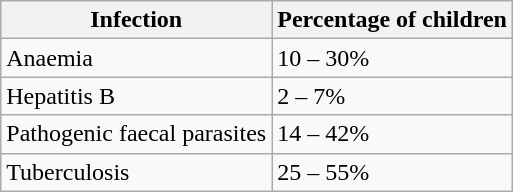<table class="wikitable">
<tr>
<th>Infection</th>
<th>Percentage of children</th>
</tr>
<tr>
<td>Anaemia</td>
<td>10 – 30%</td>
</tr>
<tr>
<td>Hepatitis B</td>
<td>2 – 7%</td>
</tr>
<tr>
<td>Pathogenic faecal parasites</td>
<td>14 – 42%</td>
</tr>
<tr>
<td>Tuberculosis</td>
<td>25 – 55%</td>
</tr>
</table>
